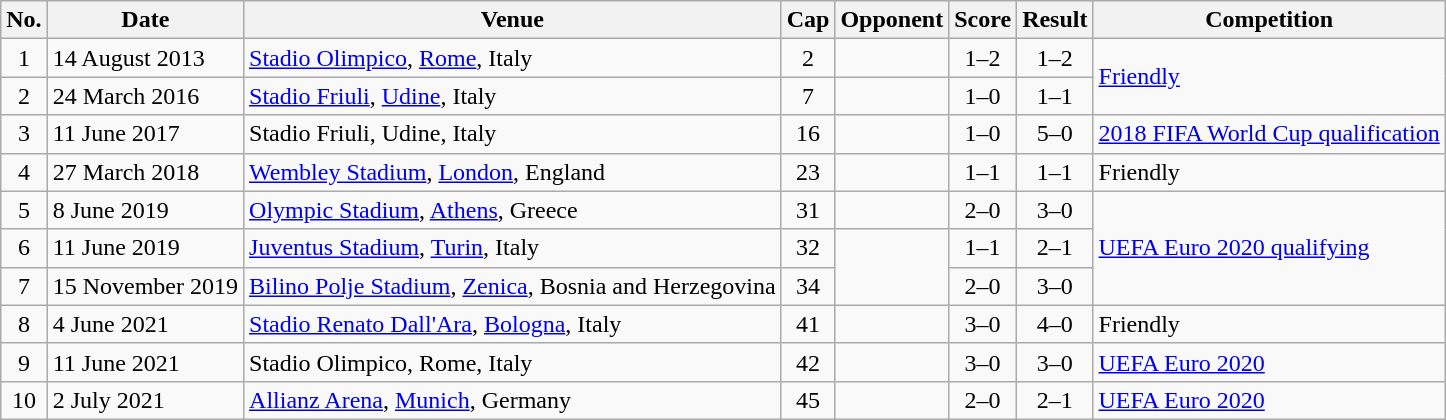<table class="wikitable sortable">
<tr>
<th scope="col">No.</th>
<th scope="col">Date</th>
<th scope="col">Venue</th>
<th scope="col">Cap</th>
<th scope="col">Opponent</th>
<th scope="col">Score</th>
<th scope="col">Result</th>
<th scope="col">Competition</th>
</tr>
<tr>
<td align="center">1</td>
<td>14 August 2013</td>
<td><a href='#'>Stadio Olimpico</a>, <a href='#'>Rome</a>, Italy</td>
<td align="center">2</td>
<td></td>
<td align="center">1–2</td>
<td align="center">1–2</td>
<td rowspan="2"><a href='#'>Friendly</a></td>
</tr>
<tr>
<td align="center">2</td>
<td>24 March 2016</td>
<td><a href='#'>Stadio Friuli</a>, <a href='#'>Udine</a>, Italy</td>
<td align="center">7</td>
<td></td>
<td align="center">1–0</td>
<td align="center">1–1</td>
</tr>
<tr>
<td align="center">3</td>
<td>11 June 2017</td>
<td>Stadio Friuli, Udine, Italy</td>
<td align="center">16</td>
<td></td>
<td align="center">1–0</td>
<td align="center">5–0</td>
<td><a href='#'>2018 FIFA World Cup qualification</a></td>
</tr>
<tr>
<td align="center">4</td>
<td>27 March 2018</td>
<td><a href='#'>Wembley Stadium</a>, <a href='#'>London</a>, England</td>
<td align="center">23</td>
<td></td>
<td align="center">1–1</td>
<td align="center">1–1</td>
<td>Friendly</td>
</tr>
<tr>
<td align="center">5</td>
<td>8 June 2019</td>
<td><a href='#'>Olympic Stadium</a>, <a href='#'>Athens</a>, Greece</td>
<td align="center">31</td>
<td></td>
<td align="center">2–0</td>
<td align="center">3–0</td>
<td rowspan="3"><a href='#'>UEFA Euro 2020 qualifying</a></td>
</tr>
<tr>
<td align="center">6</td>
<td>11 June 2019</td>
<td><a href='#'>Juventus Stadium</a>, <a href='#'>Turin</a>, Italy</td>
<td align="center">32</td>
<td rowspan="2"></td>
<td align="center">1–1</td>
<td align="center">2–1</td>
</tr>
<tr>
<td align="center">7</td>
<td>15 November 2019</td>
<td><a href='#'>Bilino Polje Stadium</a>, <a href='#'>Zenica</a>, Bosnia and Herzegovina</td>
<td align="center">34</td>
<td align="center">2–0</td>
<td align="center">3–0</td>
</tr>
<tr>
<td align="center">8</td>
<td>4 June 2021</td>
<td><a href='#'>Stadio Renato Dall'Ara</a>, <a href='#'>Bologna</a>, Italy</td>
<td align="center">41</td>
<td></td>
<td align="center">3–0</td>
<td align="center">4–0</td>
<td>Friendly</td>
</tr>
<tr>
<td align="center">9</td>
<td>11 June 2021</td>
<td>Stadio Olimpico, Rome, Italy</td>
<td align="center">42</td>
<td></td>
<td align="center">3–0</td>
<td align="center">3–0</td>
<td><a href='#'>UEFA Euro 2020</a></td>
</tr>
<tr>
<td align="center">10</td>
<td>2 July 2021</td>
<td><a href='#'>Allianz Arena</a>, <a href='#'>Munich</a>, Germany</td>
<td align="center">45</td>
<td></td>
<td align="center">2–0</td>
<td align="center">2–1</td>
<td><a href='#'>UEFA Euro 2020</a></td>
</tr>
</table>
